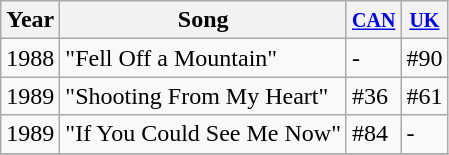<table class="wikitable">
<tr>
<th>Year</th>
<th>Song</th>
<th><small><a href='#'>CAN</a></small></th>
<th><small><a href='#'>UK</a></small></th>
</tr>
<tr>
<td>1988</td>
<td>"Fell Off a Mountain"</td>
<td>-</td>
<td>#90</td>
</tr>
<tr>
<td>1989</td>
<td>"Shooting From My Heart"</td>
<td>#36</td>
<td>#61</td>
</tr>
<tr>
<td>1989</td>
<td>"If You Could See Me Now"</td>
<td>#84</td>
<td>-</td>
</tr>
<tr>
</tr>
</table>
